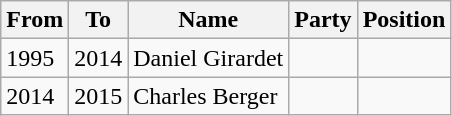<table class="wikitable">
<tr>
<th>From</th>
<th>To</th>
<th>Name</th>
<th>Party</th>
<th>Position</th>
</tr>
<tr>
<td>1995</td>
<td>2014</td>
<td>Daniel Girardet</td>
<td></td>
<td></td>
</tr>
<tr>
<td>2014</td>
<td>2015</td>
<td>Charles Berger</td>
<td></td>
<td></td>
</tr>
</table>
